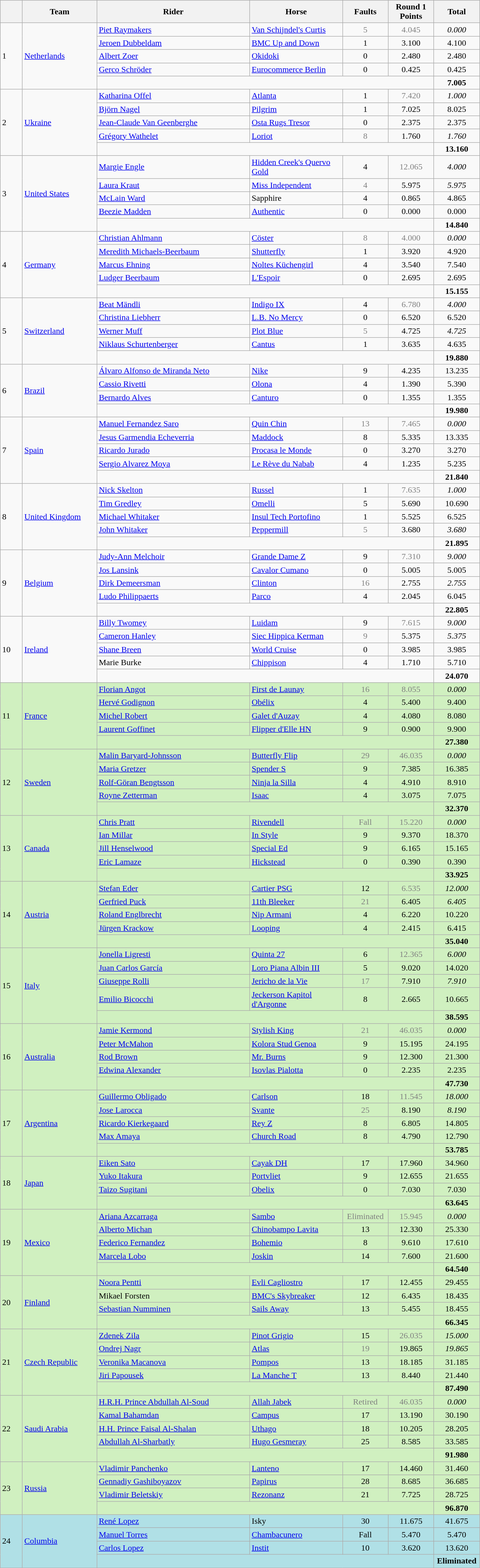<table class="wikitable">
<tr>
<th width=35></th>
<th width=135>Team</th>
<th width=285>Rider</th>
<th width=170>Horse</th>
<th width=80>Faults</th>
<th width=80>Round 1 Points</th>
<th width=80>Total</th>
</tr>
<tr>
<td rowspan="5">1</td>
<td rowspan="5"> <a href='#'>Netherlands</a></td>
<td><a href='#'>Piet Raymakers</a></td>
<td><a href='#'>Van Schijndel's Curtis</a></td>
<td align="center" style="color:gray">5</td>
<td align="center" style="color:gray">4.045</td>
<td align="center"><em>0.000</em></td>
</tr>
<tr>
<td><a href='#'>Jeroen Dubbeldam</a></td>
<td><a href='#'>BMC Up and Down</a></td>
<td align="center">1</td>
<td align="center">3.100</td>
<td align="center">4.100</td>
</tr>
<tr>
<td><a href='#'>Albert Zoer</a></td>
<td><a href='#'>Okidoki</a></td>
<td align="center">0</td>
<td align="center">2.480</td>
<td align="center">2.480</td>
</tr>
<tr>
<td><a href='#'>Gerco Schröder</a></td>
<td><a href='#'>Eurocommerce Berlin</a></td>
<td align="center">0</td>
<td align="center">0.425</td>
<td align="center">0.425</td>
</tr>
<tr>
<td colspan="4"></td>
<td align="center"><strong>7.005</strong></td>
</tr>
<tr>
<td rowspan="5">2</td>
<td rowspan="5"> <a href='#'>Ukraine</a></td>
<td><a href='#'>Katharina Offel</a></td>
<td><a href='#'>Atlanta</a></td>
<td align="center">1</td>
<td align="center" style="color:gray">7.420</td>
<td align="center"><em>1.000</em></td>
</tr>
<tr>
<td><a href='#'>Björn Nagel</a></td>
<td><a href='#'>Pilgrim</a></td>
<td align="center">1</td>
<td align="center">7.025</td>
<td align="center">8.025</td>
</tr>
<tr>
<td><a href='#'>Jean-Claude Van Geenberghe</a></td>
<td><a href='#'>Osta Rugs Tresor</a></td>
<td align="center">0</td>
<td align="center">2.375</td>
<td align="center">2.375</td>
</tr>
<tr>
<td><a href='#'>Grégory Wathelet</a></td>
<td><a href='#'>Loriot</a></td>
<td align="center" style="color:gray">8</td>
<td align="center">1.760</td>
<td align="center"><em>1.760</em></td>
</tr>
<tr>
<td colspan="4"></td>
<td align="center"><strong>13.160</strong></td>
</tr>
<tr>
<td rowspan="5">3</td>
<td rowspan="5"> <a href='#'>United States</a></td>
<td><a href='#'>Margie Engle</a></td>
<td><a href='#'>Hidden Creek's Quervo Gold</a></td>
<td align="center">4</td>
<td align="center" style="color:gray">12.065</td>
<td align="center"><em>4.000</em></td>
</tr>
<tr>
<td><a href='#'>Laura Kraut</a></td>
<td><a href='#'>Miss Independent</a></td>
<td align="center" style="color:gray">4</td>
<td align="center">5.975</td>
<td align="center"><em>5.975</em></td>
</tr>
<tr>
<td><a href='#'>McLain Ward</a></td>
<td>Sapphire</td>
<td align="center">4</td>
<td align="center">0.865</td>
<td align="center">4.865</td>
</tr>
<tr>
<td><a href='#'>Beezie Madden</a></td>
<td><a href='#'>Authentic</a></td>
<td align="center">0</td>
<td align="center">0.000</td>
<td align="center">0.000</td>
</tr>
<tr>
<td colspan="4"></td>
<td align="center"><strong>14.840</strong></td>
</tr>
<tr>
<td rowspan="5">4</td>
<td rowspan="5"> <a href='#'>Germany</a></td>
<td><a href='#'>Christian Ahlmann</a></td>
<td><a href='#'>Cöster</a></td>
<td align="center" style="color:gray">8</td>
<td align="center" style="color:gray">4.000</td>
<td align="center"><em>0.000</em></td>
</tr>
<tr>
<td><a href='#'>Meredith Michaels-Beerbaum</a></td>
<td><a href='#'>Shutterfly</a></td>
<td align="center">1</td>
<td align="center">3.920</td>
<td align="center">4.920</td>
</tr>
<tr>
<td><a href='#'>Marcus Ehning</a></td>
<td><a href='#'>Noltes Küchengirl</a></td>
<td align="center">4</td>
<td align="center">3.540</td>
<td align="center">7.540</td>
</tr>
<tr>
<td><a href='#'>Ludger Beerbaum</a></td>
<td><a href='#'>L'Espoir</a></td>
<td align="center">0</td>
<td align="center">2.695</td>
<td align="center">2.695</td>
</tr>
<tr>
<td colspan="4"></td>
<td align="center"><strong>15.155</strong></td>
</tr>
<tr>
<td rowspan="5">5</td>
<td rowspan="5"> <a href='#'>Switzerland</a></td>
<td><a href='#'>Beat Mändli</a></td>
<td><a href='#'>Indigo IX</a></td>
<td align="center">4</td>
<td align="center" style="color:gray">6.780</td>
<td align="center"><em>4.000</em></td>
</tr>
<tr>
<td><a href='#'>Christina Liebherr</a></td>
<td><a href='#'>L.B. No Mercy</a></td>
<td align="center">0</td>
<td align="center">6.520</td>
<td align="center">6.520</td>
</tr>
<tr>
<td><a href='#'>Werner Muff</a></td>
<td><a href='#'>Plot Blue</a></td>
<td align="center" style="color:gray">5</td>
<td align="center">4.725</td>
<td align="center"><em>4.725</em></td>
</tr>
<tr>
<td><a href='#'>Niklaus Schurtenberger</a></td>
<td><a href='#'>Cantus</a></td>
<td align="center">1</td>
<td align="center">3.635</td>
<td align="center">4.635</td>
</tr>
<tr>
<td colspan="4"></td>
<td align="center"><strong>19.880</strong></td>
</tr>
<tr>
<td rowspan="4">6</td>
<td rowspan="4"> <a href='#'>Brazil</a></td>
<td><a href='#'>Álvaro Alfonso de Miranda Neto</a></td>
<td><a href='#'>Nike</a></td>
<td align="center">9</td>
<td align="center">4.235</td>
<td align="center">13.235</td>
</tr>
<tr>
<td><a href='#'>Cassio Rivetti</a></td>
<td><a href='#'>Olona</a></td>
<td align="center">4</td>
<td align="center">1.390</td>
<td align="center">5.390</td>
</tr>
<tr>
<td><a href='#'>Bernardo Alves</a></td>
<td><a href='#'>Canturo</a></td>
<td align="center">0</td>
<td align="center">1.355</td>
<td align="center">1.355</td>
</tr>
<tr>
<td colspan="4"></td>
<td align="center"><strong>19.980</strong></td>
</tr>
<tr>
<td rowspan="5">7</td>
<td rowspan="5"> <a href='#'>Spain</a></td>
<td><a href='#'>Manuel Fernandez Saro</a></td>
<td><a href='#'>Quin Chin</a></td>
<td align="center" style="color:gray">13</td>
<td align="center" style="color:gray">7.465</td>
<td align="center"><em>0.000</em></td>
</tr>
<tr>
<td><a href='#'>Jesus Garmendia Echeverria</a></td>
<td><a href='#'>Maddock</a></td>
<td align="center">8</td>
<td align="center">5.335</td>
<td align="center">13.335</td>
</tr>
<tr>
<td><a href='#'>Ricardo Jurado</a></td>
<td><a href='#'>Procasa le Monde</a></td>
<td align="center">0</td>
<td align="center">3.270</td>
<td align="center">3.270</td>
</tr>
<tr>
<td><a href='#'>Sergio Alvarez Moya</a></td>
<td><a href='#'>Le Rève du Nabab</a></td>
<td align="center">4</td>
<td align="center">1.235</td>
<td align="center">5.235</td>
</tr>
<tr>
<td colspan="4"></td>
<td align="center"><strong>21.840</strong></td>
</tr>
<tr>
<td rowspan="5">8</td>
<td rowspan="5"> <a href='#'>United Kingdom</a></td>
<td><a href='#'>Nick Skelton</a></td>
<td><a href='#'>Russel</a></td>
<td align="center">1</td>
<td align="center" style="color:gray">7.635</td>
<td align="center"><em>1.000</em></td>
</tr>
<tr>
<td><a href='#'>Tim Gredley</a></td>
<td><a href='#'>Omelli</a></td>
<td align="center">5</td>
<td align="center">5.690</td>
<td align="center">10.690</td>
</tr>
<tr>
<td><a href='#'>Michael Whitaker</a></td>
<td><a href='#'>Insul Tech Portofino</a></td>
<td align="center">1</td>
<td align="center">5.525</td>
<td align="center">6.525</td>
</tr>
<tr>
<td><a href='#'>John Whitaker</a></td>
<td><a href='#'>Peppermill</a></td>
<td align="center" style="color:gray">5</td>
<td align="center">3.680</td>
<td align="center"><em>3.680</em></td>
</tr>
<tr>
<td colspan="4"></td>
<td align="center"><strong>21.895</strong></td>
</tr>
<tr>
<td rowspan="5">9</td>
<td rowspan="5"> <a href='#'>Belgium</a></td>
<td><a href='#'>Judy-Ann Melchoir</a></td>
<td><a href='#'>Grande Dame Z</a></td>
<td align="center">9</td>
<td align="center" style="color:gray">7.310</td>
<td align="center"><em>9.000</em></td>
</tr>
<tr>
<td><a href='#'>Jos Lansink</a></td>
<td><a href='#'>Cavalor Cumano</a></td>
<td align="center">0</td>
<td align="center">5.005</td>
<td align="center">5.005</td>
</tr>
<tr>
<td><a href='#'>Dirk Demeersman</a></td>
<td><a href='#'>Clinton</a></td>
<td align="center" style="color:gray">16</td>
<td align="center">2.755</td>
<td align="center"><em>2.755</em></td>
</tr>
<tr>
<td><a href='#'>Ludo Philippaerts</a></td>
<td><a href='#'>Parco</a></td>
<td align="center">4</td>
<td align="center">2.045</td>
<td align="center">6.045</td>
</tr>
<tr>
<td colspan="4"></td>
<td align="center"><strong>22.805</strong></td>
</tr>
<tr>
<td rowspan="5">10</td>
<td rowspan="5"> <a href='#'>Ireland</a></td>
<td><a href='#'>Billy Twomey</a></td>
<td><a href='#'>Luidam</a></td>
<td align="center">9</td>
<td align="center" style="color:gray">7.615</td>
<td align="center"><em>9.000</em></td>
</tr>
<tr>
<td><a href='#'>Cameron Hanley</a></td>
<td><a href='#'>Siec Hippica Kerman</a></td>
<td align="center" style="color:gray">9</td>
<td align="center">5.375</td>
<td align="center"><em>5.375</em></td>
</tr>
<tr>
<td><a href='#'>Shane Breen</a></td>
<td><a href='#'>World Cruise</a></td>
<td align="center">0</td>
<td align="center">3.985</td>
<td align="center">3.985</td>
</tr>
<tr>
<td>Marie Burke</td>
<td><a href='#'>Chippison</a></td>
<td align="center">4</td>
<td align="center">1.710</td>
<td align="center">5.710</td>
</tr>
<tr>
<td colspan="4"></td>
<td align="center"><strong>24.070</strong></td>
</tr>
<tr style="background:#d0f0c0">
<td rowspan="5">11</td>
<td rowspan="5"> <a href='#'>France</a></td>
<td><a href='#'>Florian Angot</a></td>
<td><a href='#'>First de Launay</a></td>
<td align="center" style="color:gray">16</td>
<td align="center" style="color:gray">8.055</td>
<td align="center"><em>0.000</em></td>
</tr>
<tr style="background:#d0f0c0">
<td><a href='#'>Hervé Godignon</a></td>
<td><a href='#'>Obélix</a></td>
<td align="center">4</td>
<td align="center">5.400</td>
<td align="center">9.400</td>
</tr>
<tr style="background:#d0f0c0">
<td><a href='#'>Michel Robert</a></td>
<td><a href='#'>Galet d'Auzay</a></td>
<td align="center">4</td>
<td align="center">4.080</td>
<td align="center">8.080</td>
</tr>
<tr style="background:#d0f0c0">
<td><a href='#'>Laurent Goffinet</a></td>
<td><a href='#'>Flipper d'Elle HN</a></td>
<td align="center">9</td>
<td align="center">0.900</td>
<td align="center">9.900</td>
</tr>
<tr style="background:#d0f0c0">
<td colspan="4"></td>
<td align="center"><strong>27.380</strong></td>
</tr>
<tr style="background:#d0f0c0">
<td rowspan="5">12</td>
<td rowspan="5"> <a href='#'>Sweden</a></td>
<td><a href='#'>Malin Baryard-Johnsson</a></td>
<td><a href='#'>Butterfly Flip</a></td>
<td align="center" style="color:gray">29</td>
<td align="center" style="color:gray">46.035</td>
<td align="center"><em>0.000</em></td>
</tr>
<tr style="background:#d0f0c0">
<td><a href='#'>Maria Gretzer</a></td>
<td><a href='#'>Spender S</a></td>
<td align="center">9</td>
<td align="center">7.385</td>
<td align="center">16.385</td>
</tr>
<tr style="background:#d0f0c0">
<td><a href='#'>Rolf-Göran Bengtsson</a></td>
<td><a href='#'>Ninja la Silla</a></td>
<td align="center">4</td>
<td align="center">4.910</td>
<td align="center">8.910</td>
</tr>
<tr style="background:#d0f0c0">
<td><a href='#'>Royne Zetterman</a></td>
<td><a href='#'>Isaac</a></td>
<td align="center">4</td>
<td align="center">3.075</td>
<td align="center">7.075</td>
</tr>
<tr style="background:#d0f0c0">
<td colspan="4"></td>
<td align="center"><strong>32.370</strong></td>
</tr>
<tr style="background:#d0f0c0">
<td rowspan="5">13</td>
<td rowspan="5"> <a href='#'>Canada</a></td>
<td><a href='#'>Chris Pratt</a></td>
<td><a href='#'>Rivendell</a></td>
<td align="center" style="color:gray">Fall</td>
<td align="center" style="color:gray">15.220</td>
<td align="center"><em>0.000</em></td>
</tr>
<tr style="background:#d0f0c0">
<td><a href='#'>Ian Millar</a></td>
<td><a href='#'>In Style</a></td>
<td align="center">9</td>
<td align="center">9.370</td>
<td align="center">18.370</td>
</tr>
<tr style="background:#d0f0c0">
<td><a href='#'>Jill Henselwood</a></td>
<td><a href='#'>Special Ed</a></td>
<td align="center">9</td>
<td align="center">6.165</td>
<td align="center">15.165</td>
</tr>
<tr style="background:#d0f0c0">
<td><a href='#'>Eric Lamaze</a></td>
<td><a href='#'>Hickstead</a></td>
<td align="center">0</td>
<td align="center">0.390</td>
<td align="center">0.390</td>
</tr>
<tr style="background:#d0f0c0">
<td colspan="4"></td>
<td align="center"><strong>33.925</strong></td>
</tr>
<tr style="background:#d0f0c0">
<td rowspan="5">14</td>
<td rowspan="5"> <a href='#'>Austria</a></td>
<td><a href='#'>Stefan Eder</a></td>
<td><a href='#'>Cartier PSG</a></td>
<td align="center">12</td>
<td align="center" style="color:gray">6.535</td>
<td align="center"><em>12.000</em></td>
</tr>
<tr style="background:#d0f0c0">
<td><a href='#'>Gerfried Puck</a></td>
<td><a href='#'>11th Bleeker</a></td>
<td align="center" style="color:gray">21</td>
<td align="center">6.405</td>
<td align="center"><em>6.405</em></td>
</tr>
<tr style="background:#d0f0c0">
<td><a href='#'>Roland Englbrecht</a></td>
<td><a href='#'>Nip Armani</a></td>
<td align="center">4</td>
<td align="center">6.220</td>
<td align="center">10.220</td>
</tr>
<tr style="background:#d0f0c0">
<td><a href='#'>Jürgen Krackow</a></td>
<td><a href='#'>Looping</a></td>
<td align="center">4</td>
<td align="center">2.415</td>
<td align="center">6.415</td>
</tr>
<tr style="background:#d0f0c0">
<td colspan="4"></td>
<td align="center"><strong>35.040</strong></td>
</tr>
<tr style="background:#d0f0c0">
<td rowspan="5">15</td>
<td rowspan="5"> <a href='#'>Italy</a></td>
<td><a href='#'>Jonella Ligresti</a></td>
<td><a href='#'>Quinta 27</a></td>
<td align="center">6</td>
<td align="center" style="color:gray">12.365</td>
<td align="center"><em>6.000</em></td>
</tr>
<tr style="background:#d0f0c0">
<td><a href='#'>Juan Carlos García</a></td>
<td><a href='#'>Loro Piana Albin III</a></td>
<td align="center">5</td>
<td align="center">9.020</td>
<td align="center">14.020</td>
</tr>
<tr style="background:#d0f0c0">
<td><a href='#'>Giuseppe Rolli</a></td>
<td><a href='#'>Jericho de la Vie</a></td>
<td align="center" style="color:gray">17</td>
<td align="center">7.910</td>
<td align="center"><em>7.910</em></td>
</tr>
<tr style="background:#d0f0c0">
<td><a href='#'>Emilio Bicocchi</a></td>
<td><a href='#'>Jeckerson Kapitol d'Argonne</a></td>
<td align="center">8</td>
<td align="center">2.665</td>
<td align="center">10.665</td>
</tr>
<tr style="background:#d0f0c0">
<td colspan="4"></td>
<td align="center"><strong>38.595</strong></td>
</tr>
<tr style="background:#d0f0c0">
<td rowspan="5">16</td>
<td rowspan="5"> <a href='#'>Australia</a></td>
<td><a href='#'>Jamie Kermond</a></td>
<td><a href='#'>Stylish King</a></td>
<td align="center" style="color:gray">21</td>
<td align="center" style="color:gray">46.035</td>
<td align="center"><em>0.000</em></td>
</tr>
<tr style="background:#d0f0c0">
<td><a href='#'>Peter McMahon</a></td>
<td><a href='#'>Kolora Stud Genoa</a></td>
<td align="center">9</td>
<td align="center">15.195</td>
<td align="center">24.195</td>
</tr>
<tr style="background:#d0f0c0">
<td><a href='#'>Rod Brown</a></td>
<td><a href='#'>Mr. Burns</a></td>
<td align="center">9</td>
<td align="center">12.300</td>
<td align="center">21.300</td>
</tr>
<tr style="background:#d0f0c0">
<td><a href='#'>Edwina Alexander</a></td>
<td><a href='#'>Isovlas Pialotta</a></td>
<td align="center">0</td>
<td align="center">2.235</td>
<td align="center">2.235</td>
</tr>
<tr style="background:#d0f0c0">
<td colspan="4"></td>
<td align="center"><strong>47.730</strong></td>
</tr>
<tr style="background:#d0f0c0">
<td rowspan="5">17</td>
<td rowspan="5"> <a href='#'>Argentina</a></td>
<td><a href='#'>Guillermo Obligado</a></td>
<td><a href='#'>Carlson</a></td>
<td align="center">18</td>
<td align="center" style="color:gray">11.545</td>
<td align="center"><em>18.000</em></td>
</tr>
<tr style="background:#d0f0c0">
<td><a href='#'>Jose Larocca</a></td>
<td><a href='#'>Svante</a></td>
<td align="center" style="color:gray">25</td>
<td align="center">8.190</td>
<td align="center"><em>8.190</em></td>
</tr>
<tr style="background:#d0f0c0">
<td><a href='#'>Ricardo Kierkegaard</a></td>
<td><a href='#'>Rey Z</a></td>
<td align="center">8</td>
<td align="center">6.805</td>
<td align="center">14.805</td>
</tr>
<tr style="background:#d0f0c0">
<td><a href='#'>Max Amaya</a></td>
<td><a href='#'>Church Road</a></td>
<td align="center">8</td>
<td align="center">4.790</td>
<td align="center">12.790</td>
</tr>
<tr style="background:#d0f0c0">
<td colspan="4"></td>
<td align="center"><strong>53.785</strong></td>
</tr>
<tr style="background:#d0f0c0">
<td rowspan="4">18</td>
<td rowspan="4"> <a href='#'>Japan</a></td>
<td><a href='#'>Eiken Sato</a></td>
<td><a href='#'>Cayak DH</a></td>
<td align="center">17</td>
<td align="center">17.960</td>
<td align="center">34.960</td>
</tr>
<tr style="background:#d0f0c0">
<td><a href='#'>Yuko Itakura</a></td>
<td><a href='#'>Portvliet</a></td>
<td align="center">9</td>
<td align="center">12.655</td>
<td align="center">21.655</td>
</tr>
<tr style="background:#d0f0c0">
<td><a href='#'>Taizo Sugitani</a></td>
<td><a href='#'>Obelix</a></td>
<td align="center">0</td>
<td align="center">7.030</td>
<td align="center">7.030</td>
</tr>
<tr style="background:#d0f0c0">
<td colspan="4"></td>
<td align="center"><strong>63.645</strong></td>
</tr>
<tr style="background:#d0f0c0">
<td rowspan="5">19</td>
<td rowspan="5"> <a href='#'>Mexico</a></td>
<td><a href='#'>Ariana Azcarraga</a></td>
<td><a href='#'>Sambo</a></td>
<td align="center" style="color:gray">Eliminated</td>
<td align="center" style="color:gray">15.945</td>
<td align="center"><em>0.000</em></td>
</tr>
<tr style="background:#d0f0c0">
<td><a href='#'>Alberto Michan</a></td>
<td><a href='#'>Chinobampo Lavita</a></td>
<td align="center">13</td>
<td align="center">12.330</td>
<td align="center">25.330</td>
</tr>
<tr style="background:#d0f0c0">
<td><a href='#'>Federico Fernandez</a></td>
<td><a href='#'>Bohemio</a></td>
<td align="center">8</td>
<td align="center">9.610</td>
<td align="center">17.610</td>
</tr>
<tr style="background:#d0f0c0">
<td><a href='#'>Marcela Lobo</a></td>
<td><a href='#'>Joskin</a></td>
<td align="center">14</td>
<td align="center">7.600</td>
<td align="center">21.600</td>
</tr>
<tr style="background:#d0f0c0">
<td colspan="4"></td>
<td align="center"><strong>64.540</strong></td>
</tr>
<tr style="background:#d0f0c0">
<td rowspan="4">20</td>
<td rowspan="4"> <a href='#'>Finland</a></td>
<td><a href='#'>Noora Pentti</a></td>
<td><a href='#'>Evli Cagliostro</a></td>
<td align="center">17</td>
<td align="center">12.455</td>
<td align="center">29.455</td>
</tr>
<tr style="background:#d0f0c0">
<td>Mikael Forsten</td>
<td><a href='#'>BMC's Skybreaker</a></td>
<td align="center">12</td>
<td align="center">6.435</td>
<td align="center">18.435</td>
</tr>
<tr style="background:#d0f0c0">
<td><a href='#'>Sebastian Numminen</a></td>
<td><a href='#'>Sails Away</a></td>
<td align="center">13</td>
<td align="center">5.455</td>
<td align="center">18.455</td>
</tr>
<tr style="background:#d0f0c0">
<td colspan="4"></td>
<td align="center"><strong>66.345</strong></td>
</tr>
<tr style="background:#d0f0c0">
<td rowspan="5">21</td>
<td rowspan="5"> <a href='#'>Czech Republic</a></td>
<td><a href='#'>Zdenek Zila</a></td>
<td><a href='#'>Pinot Grigio</a></td>
<td align="center">15</td>
<td align="center" style="color:gray">26.035</td>
<td align="center"><em>15.000</em></td>
</tr>
<tr style="background:#d0f0c0">
<td><a href='#'>Ondrej Nagr</a></td>
<td><a href='#'>Atlas</a></td>
<td align="center" style="color:gray">19</td>
<td align="center">19.865</td>
<td align="center"><em>19.865</em></td>
</tr>
<tr style="background:#d0f0c0">
<td><a href='#'>Veronika Macanova</a></td>
<td><a href='#'>Pompos</a></td>
<td align="center">13</td>
<td align="center">18.185</td>
<td align="center">31.185</td>
</tr>
<tr style="background:#d0f0c0">
<td><a href='#'>Jiri Papousek</a></td>
<td><a href='#'>La Manche T</a></td>
<td align="center">13</td>
<td align="center">8.440</td>
<td align="center">21.440</td>
</tr>
<tr style="background:#d0f0c0">
<td colspan="4"></td>
<td align="center"><strong>87.490</strong></td>
</tr>
<tr style="background:#d0f0c0">
<td rowspan="5">22</td>
<td rowspan="5"> <a href='#'>Saudi Arabia</a></td>
<td><a href='#'>H.R.H. Prince Abdullah Al-Soud</a></td>
<td><a href='#'>Allah Jabek</a></td>
<td align="center" style="color:gray">Retired</td>
<td align="center" style="color:gray">46.035</td>
<td align="center"><em>0.000</em></td>
</tr>
<tr style="background:#d0f0c0">
<td><a href='#'>Kamal Bahamdan</a></td>
<td><a href='#'>Campus</a></td>
<td align="center">17</td>
<td align="center">13.190</td>
<td align="center">30.190</td>
</tr>
<tr style="background:#d0f0c0">
<td><a href='#'>H.H. Prince Faisal Al-Shalan</a></td>
<td><a href='#'>Uthago</a></td>
<td align="center">18</td>
<td align="center">10.205</td>
<td align="center">28.205</td>
</tr>
<tr style="background:#d0f0c0">
<td><a href='#'>Abdullah Al-Sharbatly</a></td>
<td><a href='#'>Hugo Gesmeray</a></td>
<td align="center">25</td>
<td align="center">8.585</td>
<td align="center">33.585</td>
</tr>
<tr style="background:#d0f0c0">
<td colspan="4"></td>
<td align="center"><strong>91.980</strong></td>
</tr>
<tr style="background:#d0f0c0">
<td rowspan="4">23</td>
<td rowspan="4"> <a href='#'>Russia</a></td>
<td><a href='#'>Vladimir Panchenko</a></td>
<td><a href='#'>Lanteno</a></td>
<td align="center">17</td>
<td align="center">14.460</td>
<td align="center">31.460</td>
</tr>
<tr style="background:#d0f0c0">
<td><a href='#'>Gennadiy Gashiboyazov</a></td>
<td><a href='#'>Papirus</a></td>
<td align="center">28</td>
<td align="center">8.685</td>
<td align="center">36.685</td>
</tr>
<tr style="background:#d0f0c0">
<td><a href='#'>Vladimir Beletskiy</a></td>
<td><a href='#'>Rezonanz</a></td>
<td align="center">21</td>
<td align="center">7.725</td>
<td align="center">28.725</td>
</tr>
<tr style="background:#d0f0c0">
<td colspan="4"></td>
<td align="center"><strong>96.870</strong></td>
</tr>
<tr style="background:#B0E0E6">
<td rowspan="4">24</td>
<td rowspan="4"> <a href='#'>Columbia</a></td>
<td><a href='#'>René Lopez</a></td>
<td>Isky</td>
<td align="center">30</td>
<td align="center">11.675</td>
<td align="center">41.675</td>
</tr>
<tr style="background:#B0E0E6">
<td><a href='#'>Manuel Torres</a></td>
<td><a href='#'>Chambacunero</a></td>
<td align="center">Fall</td>
<td align="center">5.470</td>
<td align="center">5.470</td>
</tr>
<tr style="background:#B0E0E6">
<td><a href='#'>Carlos Lopez</a></td>
<td><a href='#'>Instit</a></td>
<td align="center">10</td>
<td align="center">3.620</td>
<td align="center">13.620</td>
</tr>
<tr style="background:#B0E0E6">
<td colspan="4"></td>
<td align="center"><strong>Eliminated</strong></td>
</tr>
</table>
